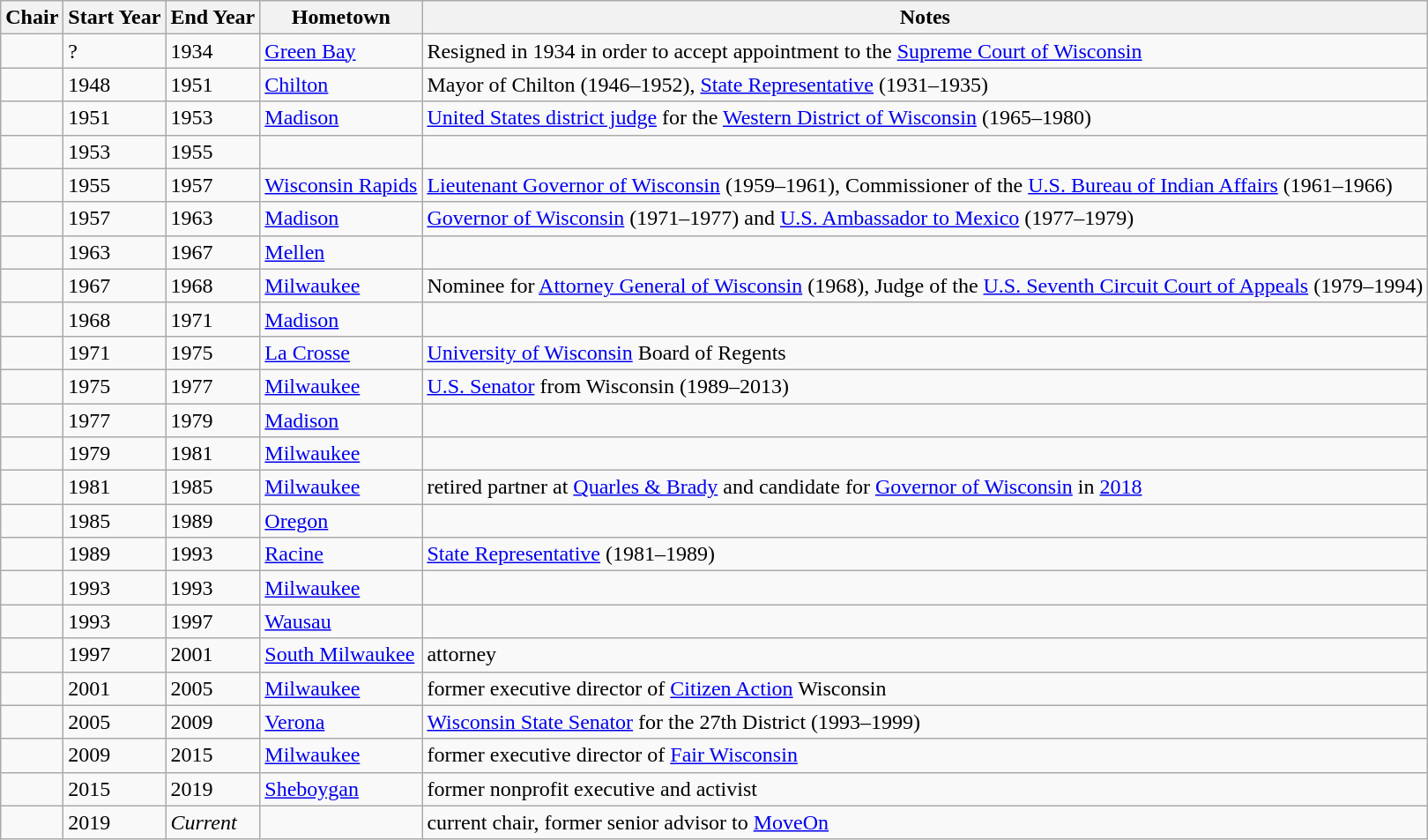<table class="wikitable sortable">
<tr>
<th>Chair</th>
<th>Start Year</th>
<th>End Year</th>
<th>Hometown</th>
<th>Notes</th>
</tr>
<tr>
<td></td>
<td>?</td>
<td>1934</td>
<td><a href='#'>Green Bay</a></td>
<td>Resigned in 1934 in order to accept appointment to the <a href='#'>Supreme Court of Wisconsin</a></td>
</tr>
<tr>
<td></td>
<td>1948</td>
<td>1951</td>
<td><a href='#'>Chilton</a></td>
<td>Mayor of Chilton (1946–1952), <a href='#'>State Representative</a> (1931–1935)</td>
</tr>
<tr>
<td></td>
<td>1951</td>
<td>1953</td>
<td><a href='#'>Madison</a></td>
<td><a href='#'>United States district judge</a> for the <a href='#'>Western District of Wisconsin</a> (1965–1980)</td>
</tr>
<tr>
<td></td>
<td>1953</td>
<td>1955</td>
<td></td>
<td></td>
</tr>
<tr>
<td></td>
<td>1955</td>
<td>1957</td>
<td><a href='#'>Wisconsin Rapids</a></td>
<td><a href='#'>Lieutenant Governor of Wisconsin</a> (1959–1961), Commissioner of the <a href='#'>U.S. Bureau of Indian Affairs</a> (1961–1966)</td>
</tr>
<tr>
<td></td>
<td>1957</td>
<td>1963</td>
<td><a href='#'>Madison</a></td>
<td><a href='#'>Governor of Wisconsin</a> (1971–1977) and <a href='#'>U.S. Ambassador to Mexico</a> (1977–1979)</td>
</tr>
<tr>
<td></td>
<td>1963</td>
<td>1967</td>
<td><a href='#'>Mellen</a></td>
<td></td>
</tr>
<tr>
<td></td>
<td>1967</td>
<td>1968</td>
<td><a href='#'>Milwaukee</a></td>
<td>Nominee for <a href='#'>Attorney General of Wisconsin</a> (1968), Judge of the <a href='#'>U.S. Seventh Circuit Court of Appeals</a> (1979–1994)</td>
</tr>
<tr>
<td></td>
<td>1968</td>
<td>1971</td>
<td><a href='#'>Madison</a></td>
<td></td>
</tr>
<tr>
<td></td>
<td>1971</td>
<td>1975</td>
<td><a href='#'>La Crosse</a></td>
<td><a href='#'>University of Wisconsin</a> Board of Regents</td>
</tr>
<tr>
<td></td>
<td>1975</td>
<td>1977</td>
<td><a href='#'>Milwaukee</a></td>
<td><a href='#'>U.S. Senator</a> from Wisconsin (1989–2013)</td>
</tr>
<tr>
<td></td>
<td>1977</td>
<td>1979</td>
<td><a href='#'>Madison</a></td>
<td></td>
</tr>
<tr>
<td></td>
<td>1979</td>
<td>1981</td>
<td><a href='#'>Milwaukee</a></td>
<td></td>
</tr>
<tr>
<td></td>
<td>1981</td>
<td>1985</td>
<td><a href='#'>Milwaukee</a></td>
<td>retired partner at <a href='#'>Quarles & Brady</a> and candidate for <a href='#'>Governor of Wisconsin</a> in <a href='#'>2018</a></td>
</tr>
<tr>
<td></td>
<td>1985</td>
<td>1989</td>
<td><a href='#'>Oregon</a></td>
<td></td>
</tr>
<tr>
<td></td>
<td>1989</td>
<td>1993</td>
<td><a href='#'>Racine</a></td>
<td><a href='#'>State Representative</a> (1981–1989)</td>
</tr>
<tr>
<td></td>
<td>1993</td>
<td>1993</td>
<td><a href='#'>Milwaukee</a></td>
</tr>
<tr>
<td></td>
<td>1993</td>
<td>1997</td>
<td><a href='#'>Wausau</a></td>
<td></td>
</tr>
<tr>
<td></td>
<td>1997</td>
<td>2001</td>
<td><a href='#'>South Milwaukee</a></td>
<td>attorney</td>
</tr>
<tr>
<td></td>
<td>2001</td>
<td>2005</td>
<td><a href='#'>Milwaukee</a></td>
<td>former executive director of <a href='#'>Citizen Action</a> Wisconsin</td>
</tr>
<tr>
<td></td>
<td>2005</td>
<td>2009</td>
<td><a href='#'>Verona</a></td>
<td><a href='#'>Wisconsin State Senator</a> for the 27th District (1993–1999)</td>
</tr>
<tr>
<td></td>
<td>2009</td>
<td>2015</td>
<td><a href='#'>Milwaukee</a></td>
<td>former executive director of <a href='#'>Fair Wisconsin</a></td>
</tr>
<tr>
<td></td>
<td>2015</td>
<td>2019</td>
<td><a href='#'>Sheboygan</a></td>
<td>former nonprofit executive and activist</td>
</tr>
<tr>
<td></td>
<td>2019</td>
<td><em>Current</em></td>
<td></td>
<td>current chair, former senior advisor to <a href='#'>MoveOn</a></td>
</tr>
</table>
